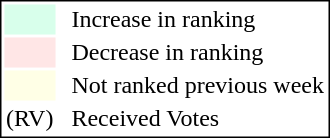<table style="border:1px solid black;">
<tr>
<td style="background:#D8FFEB; width:20px;"></td>
<td> </td>
<td>Increase in ranking</td>
</tr>
<tr>
<td style="background:#FFE6E6; width:20px;"></td>
<td> </td>
<td>Decrease in ranking</td>
</tr>
<tr>
<td style="background:#FFFFE6; width:20px;"></td>
<td> </td>
<td>Not ranked previous week</td>
</tr>
<tr>
<td>(RV)</td>
<td> </td>
<td>Received Votes</td>
</tr>
</table>
